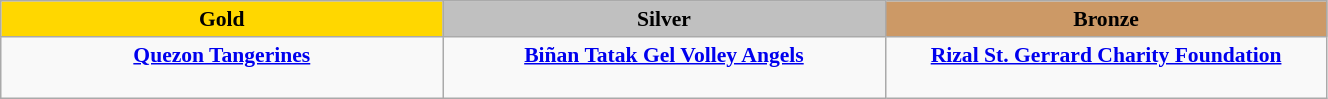<table class="wikitable" style="text-align:center; font-size:90%">
<tr>
<th style="width:20em; background:gold">Gold</th>
<th style="width:20em; background:silver">Silver</th>
<th style="width:20em; background:#cc9966">Bronze</th>
</tr>
<tr valign="top">
<td><strong><a href='#'>Quezon Tangerines</a></strong><br><br></td>
<td><strong><a href='#'>Biñan Tatak Gel Volley Angels</a></strong><br><br></td>
<td><strong><a href='#'>Rizal St. Gerrard Charity Foundation</a></strong><br><br></td>
</tr>
</table>
